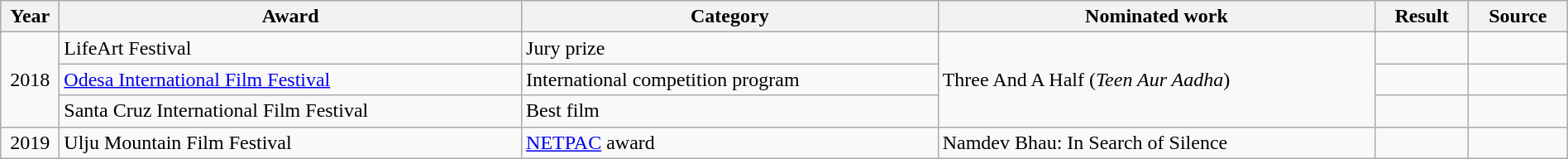<table class="wikitable plainrowheaders" style="width:100%">
<tr>
<th style="width:2.5em">Year</th>
<th>Award</th>
<th>Category</th>
<th>Nominated work</th>
<th>Result</th>
<th>Source</th>
</tr>
<tr>
<td rowspan="3" style="text-align:center">2018</td>
<td>LifeArt Festival</td>
<td>Jury prize</td>
<td rowspan="3">Three And A Half (<em>Teen Aur Aadha</em>)</td>
<td></td>
<td></td>
</tr>
<tr>
<td><a href='#'>Odesa International Film Festival</a></td>
<td>International competition program</td>
<td></td>
<td></td>
</tr>
<tr>
<td>Santa Cruz International Film Festival</td>
<td>Best film</td>
<td></td>
<td></td>
</tr>
<tr>
<td style="text-align:center">2019</td>
<td>Ulju Mountain Film Festival</td>
<td><a href='#'>NETPAC</a> award</td>
<td>Namdev Bhau: In Search of Silence</td>
<td></td>
<td></td>
</tr>
</table>
